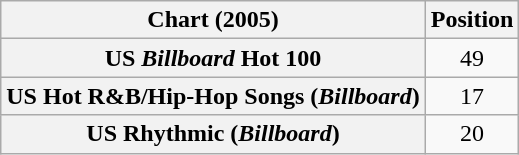<table class="wikitable plainrowheaders sortable" style="text-align:center">
<tr>
<th scope="col">Chart (2005)</th>
<th scope="col">Position</th>
</tr>
<tr>
<th scope="row">US <em>Billboard</em> Hot 100</th>
<td>49</td>
</tr>
<tr>
<th scope="row">US Hot R&B/Hip-Hop Songs (<em>Billboard</em>)</th>
<td>17</td>
</tr>
<tr>
<th scope="row">US Rhythmic (<em>Billboard</em>)</th>
<td>20</td>
</tr>
</table>
